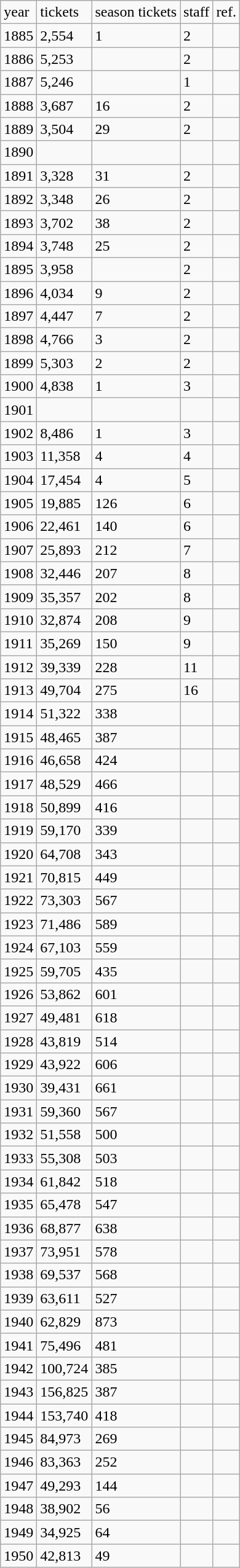<table class="wikitable sortable mw-collapsible mw-collapsed">
<tr>
<td>year</td>
<td>tickets</td>
<td>season tickets</td>
<td>staff</td>
<td>ref.</td>
</tr>
<tr>
<td>1885</td>
<td>2,554</td>
<td>1</td>
<td>2</td>
<td></td>
</tr>
<tr>
<td>1886</td>
<td>5,253</td>
<td></td>
<td>2</td>
<td></td>
</tr>
<tr>
<td>1887</td>
<td>5,246</td>
<td></td>
<td>1</td>
<td></td>
</tr>
<tr>
<td>1888</td>
<td>3,687</td>
<td>16</td>
<td>2</td>
<td></td>
</tr>
<tr>
<td>1889</td>
<td>3,504</td>
<td>29</td>
<td>2</td>
<td></td>
</tr>
<tr>
<td>1890</td>
<td></td>
<td></td>
<td></td>
<td></td>
</tr>
<tr>
<td>1891</td>
<td>3,328</td>
<td>31</td>
<td>2</td>
<td></td>
</tr>
<tr>
<td>1892</td>
<td>3,348</td>
<td>26</td>
<td>2</td>
<td></td>
</tr>
<tr>
<td>1893</td>
<td>3,702</td>
<td>38</td>
<td>2</td>
<td></td>
</tr>
<tr>
<td>1894</td>
<td>3,748</td>
<td>25</td>
<td>2</td>
<td></td>
</tr>
<tr>
<td>1895</td>
<td>3,958</td>
<td></td>
<td>2</td>
<td></td>
</tr>
<tr>
<td>1896</td>
<td>4,034</td>
<td>9</td>
<td>2</td>
<td></td>
</tr>
<tr>
<td>1897</td>
<td>4,447</td>
<td>7</td>
<td>2</td>
<td></td>
</tr>
<tr>
<td>1898</td>
<td>4,766</td>
<td>3</td>
<td>2</td>
<td></td>
</tr>
<tr>
<td>1899</td>
<td>5,303</td>
<td>2</td>
<td>2</td>
<td></td>
</tr>
<tr>
<td>1900</td>
<td>4,838</td>
<td>1</td>
<td>3</td>
<td></td>
</tr>
<tr>
<td>1901</td>
<td></td>
<td></td>
<td></td>
<td></td>
</tr>
<tr>
<td>1902</td>
<td>8,486</td>
<td>1</td>
<td>3</td>
<td></td>
</tr>
<tr>
<td>1903</td>
<td>11,358</td>
<td>4</td>
<td>4</td>
<td></td>
</tr>
<tr>
<td>1904</td>
<td>17,454</td>
<td>4</td>
<td>5</td>
<td></td>
</tr>
<tr>
<td>1905</td>
<td>19,885</td>
<td>126</td>
<td>6</td>
<td></td>
</tr>
<tr>
<td>1906</td>
<td>22,461</td>
<td>140</td>
<td>6</td>
<td></td>
</tr>
<tr>
<td>1907</td>
<td>25,893</td>
<td>212</td>
<td>7</td>
<td></td>
</tr>
<tr>
<td>1908</td>
<td>32,446</td>
<td>207</td>
<td>8</td>
<td></td>
</tr>
<tr>
<td>1909</td>
<td>35,357</td>
<td>202</td>
<td>8</td>
<td></td>
</tr>
<tr>
<td>1910</td>
<td>32,874</td>
<td>208</td>
<td>9</td>
<td></td>
</tr>
<tr>
<td>1911</td>
<td>35,269</td>
<td>150</td>
<td>9</td>
<td></td>
</tr>
<tr>
<td>1912</td>
<td>39,339</td>
<td>228</td>
<td>11</td>
<td></td>
</tr>
<tr>
<td>1913</td>
<td>49,704</td>
<td>275</td>
<td>16</td>
<td></td>
</tr>
<tr>
<td>1914</td>
<td>51,322</td>
<td>338</td>
<td></td>
<td></td>
</tr>
<tr>
<td>1915</td>
<td>48,465</td>
<td>387</td>
<td></td>
<td></td>
</tr>
<tr>
<td>1916</td>
<td>46,658</td>
<td>424</td>
<td></td>
<td></td>
</tr>
<tr>
<td>1917</td>
<td>48,529</td>
<td>466</td>
<td></td>
<td></td>
</tr>
<tr>
<td>1918</td>
<td>50,899</td>
<td>416</td>
<td></td>
<td></td>
</tr>
<tr>
<td>1919</td>
<td>59,170</td>
<td>339</td>
<td></td>
<td></td>
</tr>
<tr>
<td>1920</td>
<td>64,708</td>
<td>343</td>
<td></td>
<td></td>
</tr>
<tr>
<td>1921</td>
<td>70,815</td>
<td>449</td>
<td></td>
<td></td>
</tr>
<tr>
<td>1922</td>
<td>73,303</td>
<td>567</td>
<td></td>
<td></td>
</tr>
<tr>
<td>1923</td>
<td>71,486</td>
<td>589</td>
<td></td>
<td></td>
</tr>
<tr>
<td>1924</td>
<td>67,103</td>
<td>559</td>
<td></td>
<td></td>
</tr>
<tr>
<td>1925</td>
<td>59,705</td>
<td>435</td>
<td></td>
<td></td>
</tr>
<tr>
<td>1926</td>
<td>53,862</td>
<td>601</td>
<td></td>
<td></td>
</tr>
<tr>
<td>1927</td>
<td>49,481</td>
<td>618</td>
<td></td>
<td></td>
</tr>
<tr>
<td>1928</td>
<td>43,819</td>
<td>514</td>
<td></td>
<td></td>
</tr>
<tr>
<td>1929</td>
<td>43,922</td>
<td>606</td>
<td></td>
<td></td>
</tr>
<tr>
<td>1930</td>
<td>39,431</td>
<td>661</td>
<td></td>
<td></td>
</tr>
<tr>
<td>1931</td>
<td>59,360</td>
<td>567</td>
<td></td>
<td></td>
</tr>
<tr>
<td>1932</td>
<td>51,558</td>
<td>500</td>
<td></td>
<td></td>
</tr>
<tr>
<td>1933</td>
<td>55,308</td>
<td>503</td>
<td></td>
<td></td>
</tr>
<tr>
<td>1934</td>
<td>61,842</td>
<td>518</td>
<td></td>
<td></td>
</tr>
<tr>
<td>1935</td>
<td>65,478</td>
<td>547</td>
<td></td>
<td></td>
</tr>
<tr>
<td>1936</td>
<td>68,877</td>
<td>638</td>
<td></td>
<td></td>
</tr>
<tr>
<td>1937</td>
<td>73,951</td>
<td>578</td>
<td></td>
<td></td>
</tr>
<tr>
<td>1938</td>
<td>69,537</td>
<td>568</td>
<td></td>
<td></td>
</tr>
<tr>
<td>1939</td>
<td>63,611</td>
<td>527</td>
<td></td>
<td></td>
</tr>
<tr>
<td>1940</td>
<td>62,829</td>
<td>873</td>
<td></td>
<td></td>
</tr>
<tr>
<td>1941</td>
<td>75,496</td>
<td>481</td>
<td></td>
<td></td>
</tr>
<tr>
<td>1942</td>
<td>100,724</td>
<td>385</td>
<td></td>
<td></td>
</tr>
<tr>
<td>1943</td>
<td>156,825</td>
<td>387</td>
<td></td>
<td></td>
</tr>
<tr>
<td>1944</td>
<td>153,740</td>
<td>418</td>
<td></td>
<td></td>
</tr>
<tr>
<td>1945</td>
<td>84,973</td>
<td>269</td>
<td></td>
<td></td>
</tr>
<tr>
<td>1946</td>
<td>83,363</td>
<td>252</td>
<td></td>
<td></td>
</tr>
<tr>
<td>1947</td>
<td>49,293</td>
<td>144</td>
<td></td>
<td></td>
</tr>
<tr>
<td>1948</td>
<td>38,902</td>
<td>56</td>
<td></td>
<td></td>
</tr>
<tr>
<td>1949</td>
<td>34,925</td>
<td>64</td>
<td></td>
<td></td>
</tr>
<tr>
<td>1950</td>
<td>42,813</td>
<td>49</td>
<td></td>
<td></td>
</tr>
</table>
